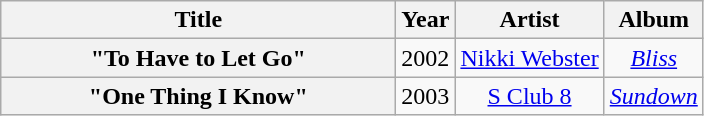<table class="wikitable plainrowheaders" style="text-align:center;">
<tr>
<th scope="col" style="width:16em;">Title</th>
<th scope="col">Year</th>
<th scope="col">Artist</th>
<th scope="col">Album</th>
</tr>
<tr>
<th scope="row">"To Have to Let Go"</th>
<td>2002</td>
<td><a href='#'>Nikki Webster</a></td>
<td><em><a href='#'>Bliss</a></em></td>
</tr>
<tr>
<th scope="row">"One Thing I Know"</th>
<td>2003</td>
<td><a href='#'>S Club 8</a></td>
<td><em><a href='#'>Sundown</a></em></td>
</tr>
</table>
